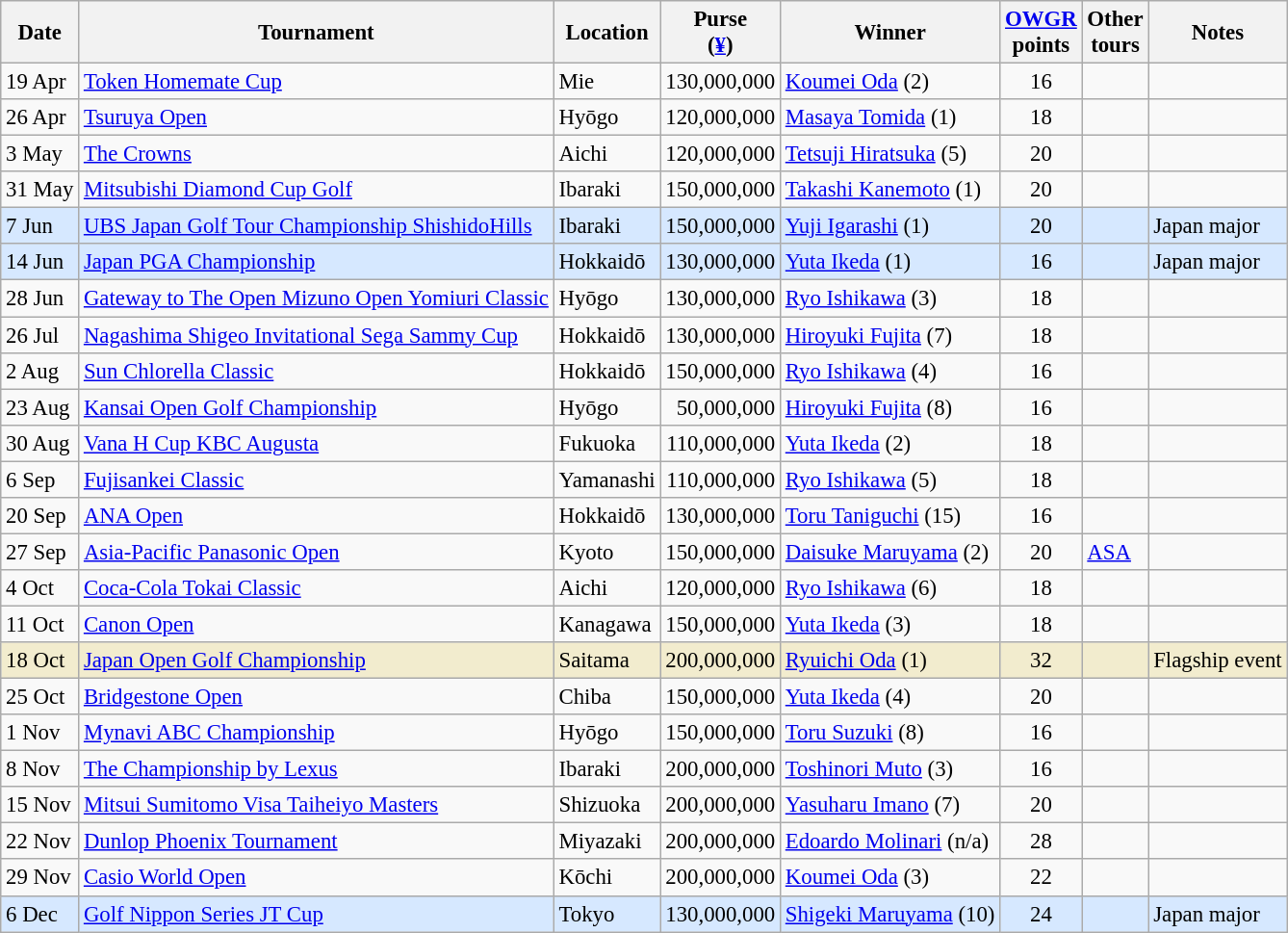<table class="wikitable" style="font-size:95%">
<tr>
<th>Date</th>
<th>Tournament</th>
<th>Location</th>
<th>Purse<br>(<a href='#'>¥</a>)</th>
<th>Winner</th>
<th><a href='#'>OWGR</a><br>points</th>
<th>Other<br>tours</th>
<th>Notes</th>
</tr>
<tr>
<td>19 Apr</td>
<td><a href='#'>Token Homemate Cup</a></td>
<td>Mie</td>
<td align=right>130,000,000</td>
<td> <a href='#'>Koumei Oda</a> (2)</td>
<td align=center>16</td>
<td></td>
<td></td>
</tr>
<tr>
<td>26 Apr</td>
<td><a href='#'>Tsuruya Open</a></td>
<td>Hyōgo</td>
<td align=right>120,000,000</td>
<td> <a href='#'>Masaya Tomida</a> (1)</td>
<td align=center>18</td>
<td></td>
<td></td>
</tr>
<tr>
<td>3 May</td>
<td><a href='#'>The Crowns</a></td>
<td>Aichi</td>
<td align=right>120,000,000</td>
<td> <a href='#'>Tetsuji Hiratsuka</a> (5)</td>
<td align=center>20</td>
<td></td>
<td></td>
</tr>
<tr>
<td>31 May</td>
<td><a href='#'>Mitsubishi Diamond Cup Golf</a></td>
<td>Ibaraki</td>
<td align=right>150,000,000</td>
<td> <a href='#'>Takashi Kanemoto</a> (1)</td>
<td align=center>20</td>
<td></td>
<td></td>
</tr>
<tr style="background:#D6E8FF;">
<td>7 Jun</td>
<td><a href='#'>UBS Japan Golf Tour Championship ShishidoHills</a></td>
<td>Ibaraki</td>
<td align=right>150,000,000</td>
<td> <a href='#'>Yuji Igarashi</a> (1)</td>
<td align=center>20</td>
<td></td>
<td>Japan major</td>
</tr>
<tr style="background:#D6E8FF;">
<td>14 Jun</td>
<td><a href='#'>Japan PGA Championship</a></td>
<td>Hokkaidō</td>
<td align=right>130,000,000</td>
<td> <a href='#'>Yuta Ikeda</a> (1)</td>
<td align=center>16</td>
<td></td>
<td>Japan major</td>
</tr>
<tr>
<td>28 Jun</td>
<td><a href='#'>Gateway to The Open Mizuno Open Yomiuri Classic</a></td>
<td>Hyōgo</td>
<td align=right>130,000,000</td>
<td> <a href='#'>Ryo Ishikawa</a> (3)</td>
<td align=center>18</td>
<td></td>
<td></td>
</tr>
<tr>
<td>26 Jul</td>
<td><a href='#'>Nagashima Shigeo Invitational Sega Sammy Cup</a></td>
<td>Hokkaidō</td>
<td align=right>130,000,000</td>
<td> <a href='#'>Hiroyuki Fujita</a> (7)</td>
<td align=center>18</td>
<td></td>
<td></td>
</tr>
<tr>
<td>2 Aug</td>
<td><a href='#'>Sun Chlorella Classic</a></td>
<td>Hokkaidō</td>
<td align=right>150,000,000</td>
<td> <a href='#'>Ryo Ishikawa</a> (4)</td>
<td align=center>16</td>
<td></td>
<td></td>
</tr>
<tr>
<td>23 Aug</td>
<td><a href='#'>Kansai Open Golf Championship</a></td>
<td>Hyōgo</td>
<td align=right>50,000,000</td>
<td> <a href='#'>Hiroyuki Fujita</a> (8)</td>
<td align=center>16</td>
<td></td>
<td></td>
</tr>
<tr>
<td>30 Aug</td>
<td><a href='#'>Vana H Cup KBC Augusta</a></td>
<td>Fukuoka</td>
<td align=right>110,000,000</td>
<td> <a href='#'>Yuta Ikeda</a> (2)</td>
<td align=center>18</td>
<td></td>
<td></td>
</tr>
<tr>
<td>6 Sep</td>
<td><a href='#'>Fujisankei Classic</a></td>
<td>Yamanashi</td>
<td align=right>110,000,000</td>
<td> <a href='#'>Ryo Ishikawa</a> (5)</td>
<td align=center>18</td>
<td></td>
<td></td>
</tr>
<tr>
<td>20 Sep</td>
<td><a href='#'>ANA Open</a></td>
<td>Hokkaidō</td>
<td align=right>130,000,000</td>
<td> <a href='#'>Toru Taniguchi</a> (15)</td>
<td align=center>16</td>
<td></td>
<td></td>
</tr>
<tr>
<td>27 Sep</td>
<td><a href='#'>Asia-Pacific Panasonic Open</a></td>
<td>Kyoto</td>
<td align=right>150,000,000</td>
<td> <a href='#'>Daisuke Maruyama</a> (2)</td>
<td align=center>20</td>
<td><a href='#'>ASA</a></td>
<td></td>
</tr>
<tr>
<td>4 Oct</td>
<td><a href='#'>Coca-Cola Tokai Classic</a></td>
<td>Aichi</td>
<td align=right>120,000,000</td>
<td> <a href='#'>Ryo Ishikawa</a> (6)</td>
<td align=center>18</td>
<td></td>
<td></td>
</tr>
<tr>
<td>11 Oct</td>
<td><a href='#'>Canon Open</a></td>
<td>Kanagawa</td>
<td align=right>150,000,000</td>
<td> <a href='#'>Yuta Ikeda</a> (3)</td>
<td align=center>18</td>
<td></td>
<td></td>
</tr>
<tr style="background:#f2ecce;">
<td>18 Oct</td>
<td><a href='#'>Japan Open Golf Championship</a></td>
<td>Saitama</td>
<td align=right>200,000,000</td>
<td> <a href='#'>Ryuichi Oda</a> (1)</td>
<td align=center>32</td>
<td></td>
<td>Flagship event</td>
</tr>
<tr>
<td>25 Oct</td>
<td><a href='#'>Bridgestone Open</a></td>
<td>Chiba</td>
<td align=right>150,000,000</td>
<td> <a href='#'>Yuta Ikeda</a> (4)</td>
<td align=center>20</td>
<td></td>
<td></td>
</tr>
<tr>
<td>1 Nov</td>
<td><a href='#'>Mynavi ABC Championship</a></td>
<td>Hyōgo</td>
<td align=right>150,000,000</td>
<td> <a href='#'>Toru Suzuki</a> (8)</td>
<td align=center>16</td>
<td></td>
<td></td>
</tr>
<tr>
<td>8 Nov</td>
<td><a href='#'>The Championship by Lexus</a></td>
<td>Ibaraki</td>
<td align=right>200,000,000</td>
<td> <a href='#'>Toshinori Muto</a> (3)</td>
<td align=center>16</td>
<td></td>
<td></td>
</tr>
<tr>
<td>15 Nov</td>
<td><a href='#'>Mitsui Sumitomo Visa Taiheiyo Masters</a></td>
<td>Shizuoka</td>
<td align=right>200,000,000</td>
<td> <a href='#'>Yasuharu Imano</a> (7)</td>
<td align=center>20</td>
<td></td>
<td></td>
</tr>
<tr>
<td>22 Nov</td>
<td><a href='#'>Dunlop Phoenix Tournament</a></td>
<td>Miyazaki</td>
<td align=right>200,000,000</td>
<td> <a href='#'>Edoardo Molinari</a> (n/a)</td>
<td align=center>28</td>
<td></td>
<td></td>
</tr>
<tr>
<td>29 Nov</td>
<td><a href='#'>Casio World Open</a></td>
<td>Kōchi</td>
<td align=right>200,000,000</td>
<td> <a href='#'>Koumei Oda</a> (3)</td>
<td align=center>22</td>
<td></td>
<td></td>
</tr>
<tr style="background:#D6E8FF;">
<td>6 Dec</td>
<td><a href='#'>Golf Nippon Series JT Cup</a></td>
<td>Tokyo</td>
<td align=right>130,000,000</td>
<td> <a href='#'>Shigeki Maruyama</a> (10)</td>
<td align=center>24</td>
<td></td>
<td>Japan major</td>
</tr>
</table>
